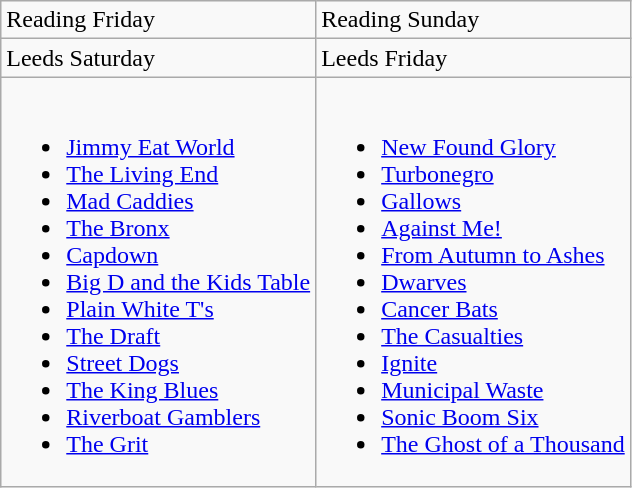<table class="wikitable">
<tr>
<td>Reading Friday</td>
<td>Reading Sunday</td>
</tr>
<tr>
<td>Leeds Saturday</td>
<td>Leeds Friday</td>
</tr>
<tr>
<td><br><ul><li><a href='#'>Jimmy Eat World</a></li><li><a href='#'>The Living End</a></li><li><a href='#'>Mad Caddies</a></li><li><a href='#'>The Bronx</a></li><li><a href='#'>Capdown</a></li><li><a href='#'>Big D and the Kids Table</a></li><li><a href='#'>Plain White T's</a></li><li><a href='#'>The Draft</a></li><li><a href='#'>Street Dogs</a></li><li><a href='#'>The King Blues</a></li><li><a href='#'>Riverboat Gamblers</a></li><li><a href='#'>The Grit</a></li></ul></td>
<td><br><ul><li><a href='#'>New Found Glory</a></li><li><a href='#'>Turbonegro</a></li><li><a href='#'>Gallows</a></li><li><a href='#'>Against Me!</a></li><li><a href='#'>From Autumn to Ashes</a></li><li><a href='#'>Dwarves</a></li><li><a href='#'>Cancer Bats</a></li><li><a href='#'>The Casualties</a></li><li><a href='#'>Ignite</a></li><li><a href='#'>Municipal Waste</a></li><li><a href='#'>Sonic Boom Six</a></li><li><a href='#'>The Ghost of a Thousand</a></li></ul></td>
</tr>
</table>
